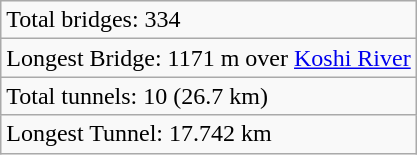<table class="wikitable">
<tr>
<td>Total bridges: 334</td>
</tr>
<tr>
<td>Longest Bridge: 1171 m over <a href='#'>Koshi River</a></td>
</tr>
<tr>
<td>Total tunnels: 10 (26.7 km)</td>
</tr>
<tr>
<td>Longest Tunnel: 17.742 km</td>
</tr>
</table>
